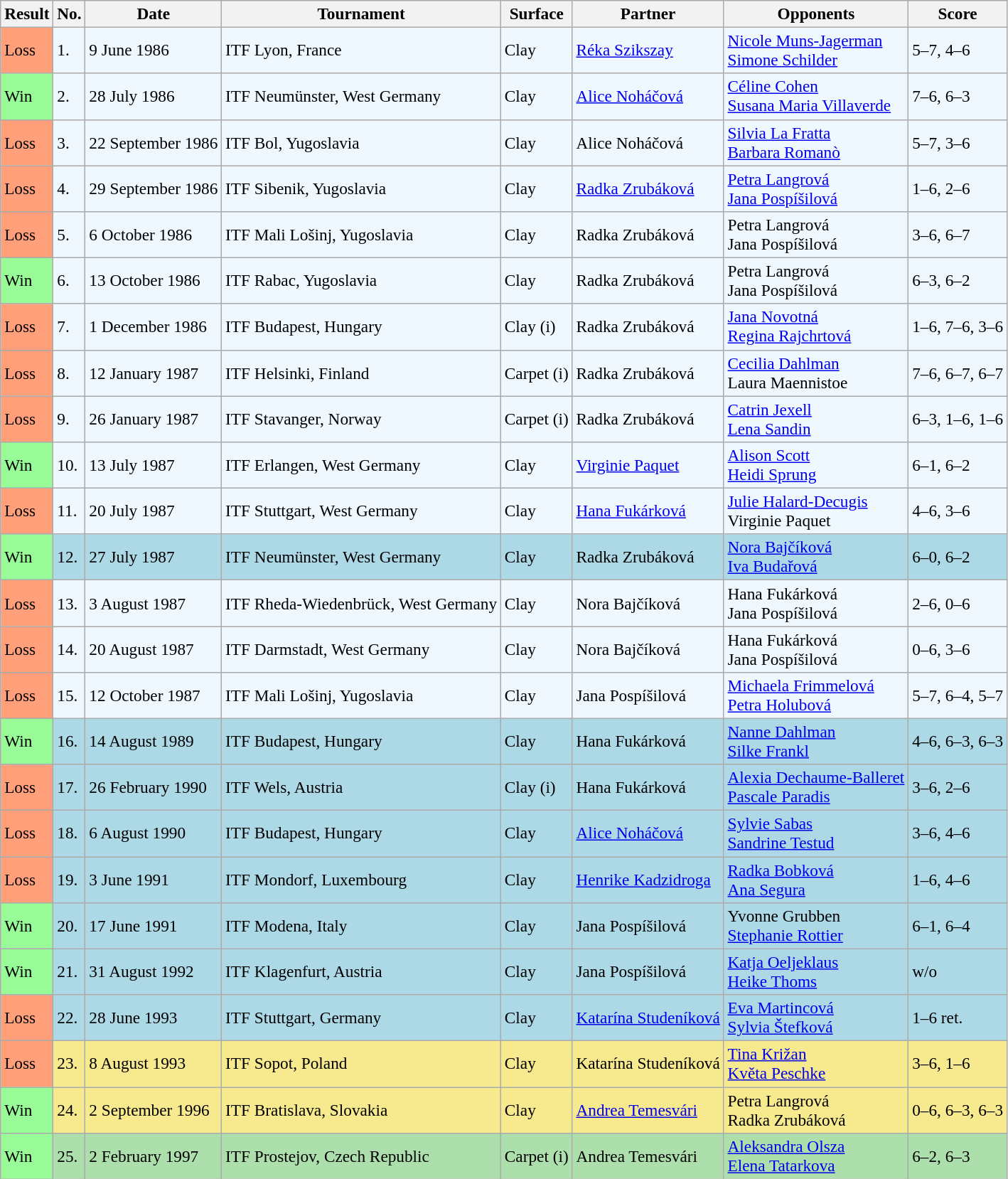<table class="sortable wikitable" style="font-size:97%;">
<tr>
<th>Result</th>
<th>No.</th>
<th>Date</th>
<th>Tournament</th>
<th>Surface</th>
<th>Partner</th>
<th>Opponents</th>
<th class="unsortable">Score</th>
</tr>
<tr style="background:#f0f8ff;">
<td style="background:#ffa07a;">Loss</td>
<td>1.</td>
<td>9 June 1986</td>
<td>ITF Lyon, France</td>
<td>Clay</td>
<td> <a href='#'>Réka Szikszay</a></td>
<td> <a href='#'>Nicole Muns-Jagerman</a> <br>  <a href='#'>Simone Schilder</a></td>
<td>5–7, 4–6</td>
</tr>
<tr style="background:#f0f8ff;">
<td style="background:#98fb98;">Win</td>
<td>2.</td>
<td>28 July 1986</td>
<td>ITF Neumünster, West Germany</td>
<td>Clay</td>
<td> <a href='#'>Alice Noháčová</a></td>
<td> <a href='#'>Céline Cohen</a> <br>  <a href='#'>Susana Maria Villaverde</a></td>
<td>7–6, 6–3</td>
</tr>
<tr style="background:#f0f8ff;">
<td style="background:#ffa07a;">Loss</td>
<td>3.</td>
<td>22 September 1986</td>
<td>ITF Bol, Yugoslavia</td>
<td>Clay</td>
<td> Alice Noháčová</td>
<td> <a href='#'>Silvia La Fratta</a> <br>  <a href='#'>Barbara Romanò</a></td>
<td>5–7, 3–6</td>
</tr>
<tr style="background:#f0f8ff;">
<td style="background:#ffa07a;">Loss</td>
<td>4.</td>
<td>29 September 1986</td>
<td>ITF Sibenik, Yugoslavia</td>
<td>Clay</td>
<td> <a href='#'>Radka Zrubáková</a></td>
<td> <a href='#'>Petra Langrová</a> <br>  <a href='#'>Jana Pospíšilová</a></td>
<td>1–6, 2–6</td>
</tr>
<tr style="background:#f0f8ff;">
<td style="background:#ffa07a;">Loss</td>
<td>5.</td>
<td>6 October 1986</td>
<td>ITF Mali Lošinj, Yugoslavia</td>
<td>Clay</td>
<td> Radka Zrubáková</td>
<td> Petra Langrová <br>  Jana Pospíšilová</td>
<td>3–6, 6–7</td>
</tr>
<tr bgcolor=f0f8ff>
<td style="background:#98fb98;">Win</td>
<td>6.</td>
<td>13 October 1986</td>
<td>ITF Rabac, Yugoslavia</td>
<td>Clay</td>
<td> Radka Zrubáková</td>
<td> Petra Langrová <br>  Jana Pospíšilová</td>
<td>6–3, 6–2</td>
</tr>
<tr style="background:#f0f8ff;">
<td style="background:#ffa07a;">Loss</td>
<td>7.</td>
<td>1 December 1986</td>
<td>ITF Budapest, Hungary</td>
<td>Clay (i)</td>
<td> Radka Zrubáková</td>
<td> <a href='#'>Jana Novotná</a> <br>  <a href='#'>Regina Rajchrtová</a></td>
<td>1–6, 7–6, 3–6</td>
</tr>
<tr style="background:#f0f8ff;">
<td style="background:#ffa07a;">Loss</td>
<td>8.</td>
<td>12 January 1987</td>
<td>ITF Helsinki, Finland</td>
<td>Carpet (i)</td>
<td> Radka Zrubáková</td>
<td> <a href='#'>Cecilia Dahlman</a> <br>  Laura Maennistoe</td>
<td>7–6, 6–7, 6–7</td>
</tr>
<tr style="background:#f0f8ff;">
<td style="background:#ffa07a;">Loss</td>
<td>9.</td>
<td>26 January 1987</td>
<td>ITF Stavanger, Norway</td>
<td>Carpet (i)</td>
<td> Radka Zrubáková</td>
<td> <a href='#'>Catrin Jexell</a> <br>  <a href='#'>Lena Sandin</a></td>
<td>6–3, 1–6, 1–6</td>
</tr>
<tr bgcolor=f0f8ff>
<td style="background:#98fb98;">Win</td>
<td>10.</td>
<td>13 July 1987</td>
<td>ITF Erlangen, West Germany</td>
<td>Clay</td>
<td> <a href='#'>Virginie Paquet</a></td>
<td> <a href='#'>Alison Scott</a> <br>  <a href='#'>Heidi Sprung</a></td>
<td>6–1, 6–2</td>
</tr>
<tr bgcolor=f0f8ff>
<td style="background:#ffa07a;">Loss</td>
<td>11.</td>
<td>20 July 1987</td>
<td>ITF Stuttgart, West Germany</td>
<td>Clay</td>
<td> <a href='#'>Hana Fukárková</a></td>
<td> <a href='#'>Julie Halard-Decugis</a> <br>  Virginie Paquet</td>
<td>4–6, 3–6</td>
</tr>
<tr style="background:lightblue;">
<td style="background:#98fb98;">Win</td>
<td>12.</td>
<td>27 July 1987</td>
<td>ITF Neumünster, West Germany</td>
<td>Clay</td>
<td> Radka Zrubáková</td>
<td> <a href='#'>Nora Bajčíková</a> <br>  <a href='#'>Iva Budařová</a></td>
<td>6–0, 6–2</td>
</tr>
<tr bgcolor=f0f8ff>
<td style="background:#ffa07a;">Loss</td>
<td>13.</td>
<td>3 August 1987</td>
<td>ITF Rheda-Wiedenbrück, West Germany</td>
<td>Clay</td>
<td> Nora Bajčíková</td>
<td> Hana Fukárková <br>  Jana Pospíšilová</td>
<td>2–6, 0–6</td>
</tr>
<tr bgcolor=f0f8ff>
<td style="background:#ffa07a;">Loss</td>
<td>14.</td>
<td>20 August 1987</td>
<td>ITF Darmstadt, West Germany</td>
<td>Clay</td>
<td> Nora Bajčíková</td>
<td> Hana Fukárková <br>  Jana Pospíšilová</td>
<td>0–6, 3–6</td>
</tr>
<tr bgcolor=f0f8ff>
<td style="background:#ffa07a;">Loss</td>
<td>15.</td>
<td>12 October 1987</td>
<td>ITF Mali Lošinj, Yugoslavia</td>
<td>Clay</td>
<td> Jana Pospíšilová</td>
<td> <a href='#'>Michaela Frimmelová</a> <br>  <a href='#'>Petra Holubová</a></td>
<td>5–7, 6–4, 5–7</td>
</tr>
<tr bgcolor="lightblue">
<td style="background:#98fb98;">Win</td>
<td>16.</td>
<td>14 August 1989</td>
<td>ITF Budapest, Hungary</td>
<td>Clay</td>
<td> Hana Fukárková</td>
<td> <a href='#'>Nanne Dahlman</a> <br>  <a href='#'>Silke Frankl</a></td>
<td>4–6, 6–3, 6–3</td>
</tr>
<tr bgcolor=lightblue>
<td style="background:#ffa07a;">Loss</td>
<td>17.</td>
<td>26 February 1990</td>
<td>ITF Wels, Austria</td>
<td>Clay (i)</td>
<td> Hana Fukárková</td>
<td> <a href='#'>Alexia Dechaume-Balleret</a> <br>  <a href='#'>Pascale Paradis</a></td>
<td>3–6, 2–6</td>
</tr>
<tr bgcolor=lightblue>
<td style="background:#ffa07a;">Loss</td>
<td>18.</td>
<td>6 August 1990</td>
<td>ITF Budapest, Hungary</td>
<td>Clay</td>
<td> <a href='#'>Alice Noháčová</a></td>
<td> <a href='#'>Sylvie Sabas</a> <br>  <a href='#'>Sandrine Testud</a></td>
<td>3–6, 4–6</td>
</tr>
<tr bgcolor=lightblue>
<td style="background:#ffa07a;">Loss</td>
<td>19.</td>
<td>3 June 1991</td>
<td>ITF Mondorf, Luxembourg</td>
<td>Clay</td>
<td> <a href='#'>Henrike Kadzidroga</a></td>
<td> <a href='#'>Radka Bobková</a> <br>  <a href='#'>Ana Segura</a></td>
<td>1–6, 4–6</td>
</tr>
<tr bgcolor="lightblue">
<td style="background:#98fb98;">Win</td>
<td>20.</td>
<td>17 June 1991</td>
<td>ITF Modena, Italy</td>
<td>Clay</td>
<td> Jana Pospíšilová</td>
<td> Yvonne Grubben <br>  <a href='#'>Stephanie Rottier</a></td>
<td>6–1, 6–4</td>
</tr>
<tr bgcolor="lightblue">
<td style="background:#98fb98;">Win</td>
<td>21.</td>
<td>31 August 1992</td>
<td>ITF Klagenfurt, Austria</td>
<td>Clay</td>
<td> Jana Pospíšilová</td>
<td> <a href='#'>Katja Oeljeklaus</a> <br>  <a href='#'>Heike Thoms</a></td>
<td>w/o</td>
</tr>
<tr bgcolor=lightblue>
<td style="background:#ffa07a;">Loss</td>
<td>22.</td>
<td>28 June 1993</td>
<td>ITF Stuttgart, Germany</td>
<td>Clay</td>
<td> <a href='#'>Katarína Studeníková</a></td>
<td> <a href='#'>Eva Martincová</a> <br>  <a href='#'>Sylvia Štefková</a></td>
<td>1–6 ret.</td>
</tr>
<tr bgcolor="#F7E98E">
<td style="background:#ffa07a;">Loss</td>
<td>23.</td>
<td>8 August 1993</td>
<td>ITF Sopot, Poland</td>
<td>Clay</td>
<td> Katarína Studeníková</td>
<td> <a href='#'>Tina Križan</a> <br>  <a href='#'>Květa Peschke</a></td>
<td>3–6, 1–6</td>
</tr>
<tr bgcolor="#F7E98E">
<td style="background:#98fb98;">Win</td>
<td>24.</td>
<td>2 September 1996</td>
<td>ITF Bratislava, Slovakia</td>
<td>Clay</td>
<td> <a href='#'>Andrea Temesvári</a></td>
<td> Petra Langrová <br>  Radka Zrubáková</td>
<td>0–6, 6–3, 6–3</td>
</tr>
<tr style="background:#addfad;">
<td style="background:#98fb98;">Win</td>
<td>25.</td>
<td>2 February 1997</td>
<td>ITF Prostejov, Czech Republic</td>
<td>Carpet (i)</td>
<td> Andrea Temesvári</td>
<td> <a href='#'>Aleksandra Olsza</a> <br>  <a href='#'>Elena Tatarkova</a></td>
<td>6–2, 6–3</td>
</tr>
</table>
